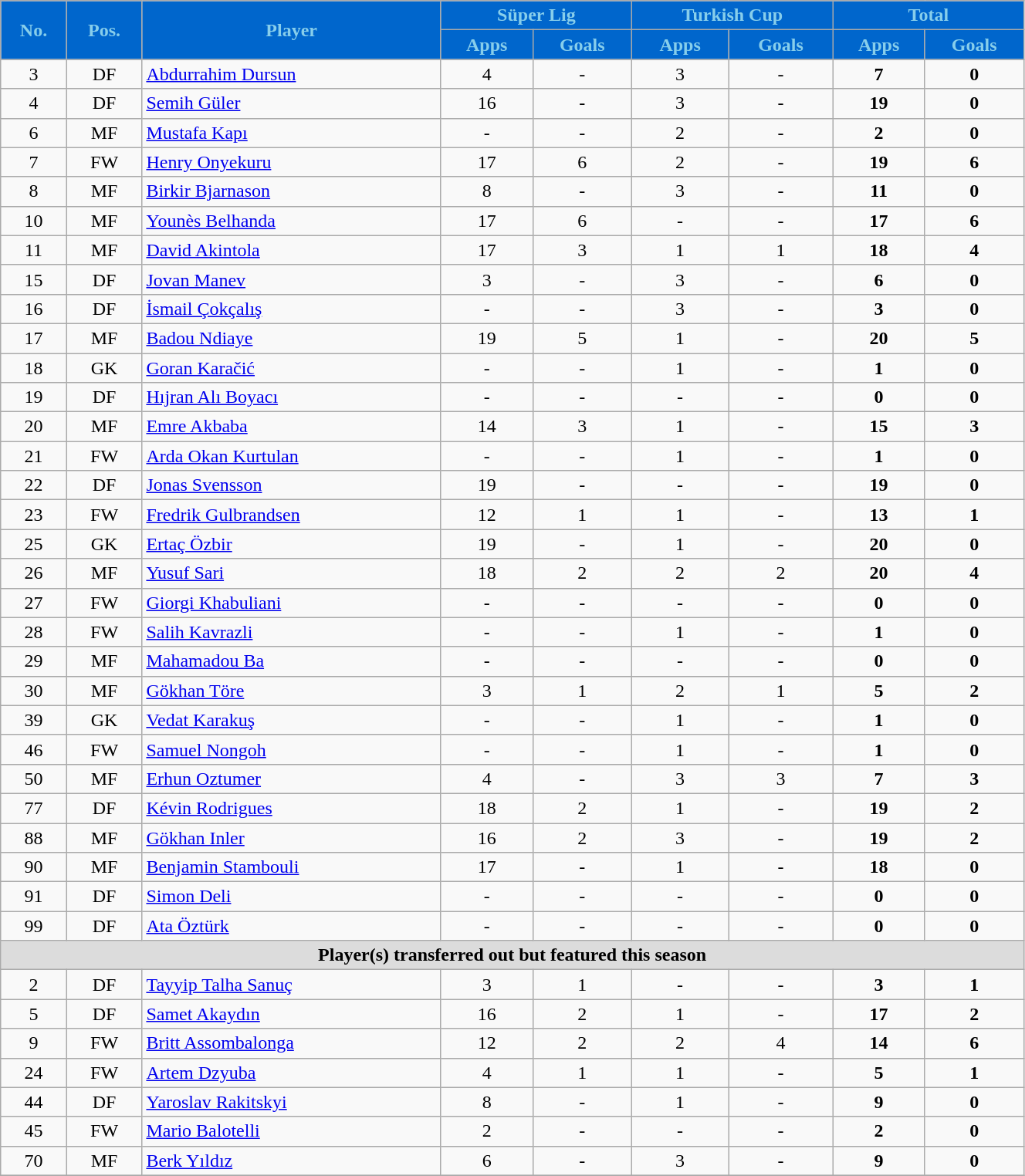<table class="wikitable sortable" style="text-align:center;width:70%;">
<tr>
<th rowspan=2 style=background-color:#0066CC;color:#87CEEB>No.</th>
<th rowspan=2 style=background-color:#0066CC;color:#87CEEB>Pos.</th>
<th rowspan=2 style=background-color:#0066CC;color:#87CEEB>Player</th>
<th colspan=2 style=background:#0066CC;color:#87CEEB>Süper Lig</th>
<th colspan=2 style=background:#0066CC;color:#87CEEB>Turkish Cup</th>
<th colspan=2 style=background:#0066CC;color:#87CEEB>Total</th>
</tr>
<tr>
<th style=background-color:#0066CC;color:#87CEEB>Apps</th>
<th style=background-color:#0066CC;color:#87CEEB>Goals</th>
<th style=background-color:#0066CC;color:#87CEEB>Apps</th>
<th style=background-color:#0066CC;color:#87CEEB>Goals</th>
<th style=background-color:#0066CC;color:#87CEEB>Apps</th>
<th style=background-color:#0066CC;color:#87CEEB>Goals</th>
</tr>
<tr>
<td>3</td>
<td>DF</td>
<td align=left> <a href='#'>Abdurrahim Dursun</a></td>
<td>4</td>
<td>-</td>
<td>3</td>
<td>-</td>
<td><strong>7</strong></td>
<td><strong>0</strong></td>
</tr>
<tr>
<td>4</td>
<td>DF</td>
<td align=left> <a href='#'>Semih Güler</a></td>
<td>16</td>
<td>-</td>
<td>3</td>
<td>-</td>
<td><strong>19</strong></td>
<td><strong>0</strong></td>
</tr>
<tr>
<td>6</td>
<td>MF</td>
<td align=left> <a href='#'>Mustafa Kapı</a></td>
<td>-</td>
<td>-</td>
<td>2</td>
<td>-</td>
<td><strong>2</strong></td>
<td><strong>0</strong></td>
</tr>
<tr>
<td>7</td>
<td>FW</td>
<td align=left> <a href='#'>Henry Onyekuru</a></td>
<td>17</td>
<td>6</td>
<td>2</td>
<td>-</td>
<td><strong>19</strong></td>
<td><strong>6</strong></td>
</tr>
<tr>
<td>8</td>
<td>MF</td>
<td align=left> <a href='#'>Birkir Bjarnason</a></td>
<td>8</td>
<td>-</td>
<td>3</td>
<td>-</td>
<td><strong>11</strong></td>
<td><strong>0</strong></td>
</tr>
<tr>
<td>10</td>
<td>MF</td>
<td align=left> <a href='#'>Younès Belhanda</a></td>
<td>17</td>
<td>6</td>
<td>-</td>
<td>-</td>
<td><strong>17</strong></td>
<td><strong>6</strong></td>
</tr>
<tr>
<td>11</td>
<td>MF</td>
<td align=left> <a href='#'>David Akintola</a></td>
<td>17</td>
<td>3</td>
<td>1</td>
<td>1</td>
<td><strong>18</strong></td>
<td><strong>4</strong></td>
</tr>
<tr>
<td>15</td>
<td>DF</td>
<td align=left> <a href='#'>Jovan Manev</a></td>
<td>3</td>
<td>-</td>
<td>3</td>
<td>-</td>
<td><strong>6</strong></td>
<td><strong>0</strong></td>
</tr>
<tr>
<td>16</td>
<td>DF</td>
<td align=left> <a href='#'>İsmail Çokçalış</a></td>
<td>-</td>
<td>-</td>
<td>3</td>
<td>-</td>
<td><strong>3</strong></td>
<td><strong>0</strong></td>
</tr>
<tr>
<td>17</td>
<td>MF</td>
<td align=left> <a href='#'>Badou Ndiaye</a></td>
<td>19</td>
<td>5</td>
<td>1</td>
<td>-</td>
<td><strong>20</strong></td>
<td><strong>5</strong></td>
</tr>
<tr>
<td>18</td>
<td>GK</td>
<td align=left> <a href='#'>Goran Karačić</a></td>
<td>-</td>
<td>-</td>
<td>1</td>
<td>-</td>
<td><strong>1</strong></td>
<td><strong>0</strong></td>
</tr>
<tr>
<td>19</td>
<td>DF</td>
<td align=left> <a href='#'>Hıjran Alı Boyacı</a></td>
<td>-</td>
<td>-</td>
<td>-</td>
<td>-</td>
<td><strong>0</strong></td>
<td><strong>0</strong></td>
</tr>
<tr>
<td>20</td>
<td>MF</td>
<td align=left> <a href='#'>Emre Akbaba</a></td>
<td>14</td>
<td>3</td>
<td>1</td>
<td>-</td>
<td><strong>15</strong></td>
<td><strong>3</strong></td>
</tr>
<tr>
<td>21</td>
<td>FW</td>
<td align=left> <a href='#'>Arda Okan Kurtulan</a></td>
<td>-</td>
<td>-</td>
<td>1</td>
<td>-</td>
<td><strong>1</strong></td>
<td><strong>0</strong></td>
</tr>
<tr>
<td>22</td>
<td>DF</td>
<td align=left> <a href='#'>Jonas Svensson</a></td>
<td>19</td>
<td>-</td>
<td>-</td>
<td>-</td>
<td><strong>19</strong></td>
<td><strong>0</strong></td>
</tr>
<tr>
<td>23</td>
<td>FW</td>
<td align=left> <a href='#'>Fredrik Gulbrandsen</a></td>
<td>12</td>
<td>1</td>
<td>1</td>
<td>-</td>
<td><strong>13</strong></td>
<td><strong>1</strong></td>
</tr>
<tr>
<td>25</td>
<td>GK</td>
<td align=left> <a href='#'>Ertaç Özbir</a></td>
<td>19</td>
<td>-</td>
<td>1</td>
<td>-</td>
<td><strong>20</strong></td>
<td><strong>0</strong></td>
</tr>
<tr>
<td>26</td>
<td>MF</td>
<td align=left> <a href='#'>Yusuf Sari</a></td>
<td>18</td>
<td>2</td>
<td>2</td>
<td>2</td>
<td><strong>20</strong></td>
<td><strong>4</strong></td>
</tr>
<tr>
<td>27</td>
<td>FW</td>
<td align=left> <a href='#'>Giorgi Khabuliani</a></td>
<td>-</td>
<td>-</td>
<td>-</td>
<td>-</td>
<td><strong>0</strong></td>
<td><strong>0</strong></td>
</tr>
<tr>
<td>28</td>
<td>FW</td>
<td align=left> <a href='#'>Salih Kavrazli</a></td>
<td>-</td>
<td>-</td>
<td>1</td>
<td>-</td>
<td><strong>1</strong></td>
<td><strong>0</strong></td>
</tr>
<tr>
<td>29</td>
<td>MF</td>
<td align=left> <a href='#'>Mahamadou Ba</a></td>
<td>-</td>
<td>-</td>
<td>-</td>
<td>-</td>
<td><strong>0</strong></td>
<td><strong>0</strong></td>
</tr>
<tr>
<td>30</td>
<td>MF</td>
<td align=left> <a href='#'>Gökhan Töre</a></td>
<td>3</td>
<td>1</td>
<td>2</td>
<td>1</td>
<td><strong>5</strong></td>
<td><strong>2</strong></td>
</tr>
<tr>
<td>39</td>
<td>GK</td>
<td align=left> <a href='#'>Vedat Karakuş</a></td>
<td>-</td>
<td>-</td>
<td>1</td>
<td>-</td>
<td><strong>1</strong></td>
<td><strong>0</strong></td>
</tr>
<tr>
<td>46</td>
<td>FW</td>
<td align=left> <a href='#'>Samuel Nongoh</a></td>
<td>-</td>
<td>-</td>
<td>1</td>
<td>-</td>
<td><strong>1</strong></td>
<td><strong>0</strong></td>
</tr>
<tr>
<td>50</td>
<td>MF</td>
<td align=left> <a href='#'>Erhun Oztumer</a></td>
<td>4</td>
<td>-</td>
<td>3</td>
<td>3</td>
<td><strong>7</strong></td>
<td><strong>3</strong></td>
</tr>
<tr>
<td>77</td>
<td>DF</td>
<td align=left> <a href='#'>Kévin Rodrigues</a></td>
<td>18</td>
<td>2</td>
<td>1</td>
<td>-</td>
<td><strong>19</strong></td>
<td><strong>2</strong></td>
</tr>
<tr>
<td>88</td>
<td>MF</td>
<td align=left> <a href='#'>Gökhan Inler</a></td>
<td>16</td>
<td>2</td>
<td>3</td>
<td>-</td>
<td><strong>19</strong></td>
<td><strong>2</strong></td>
</tr>
<tr>
<td>90</td>
<td>MF</td>
<td align=left> <a href='#'>Benjamin Stambouli</a></td>
<td>17</td>
<td>-</td>
<td>1</td>
<td>-</td>
<td><strong>18</strong></td>
<td><strong>0</strong></td>
</tr>
<tr>
<td>91</td>
<td>DF</td>
<td align=left> <a href='#'>Simon Deli</a></td>
<td>-</td>
<td>-</td>
<td>-</td>
<td>-</td>
<td><strong>0</strong></td>
<td><strong>0</strong></td>
</tr>
<tr>
<td>99</td>
<td>DF</td>
<td align=left> <a href='#'>Ata Öztürk</a></td>
<td>-</td>
<td>-</td>
<td>-</td>
<td>-</td>
<td><strong>0</strong></td>
<td><strong>0</strong></td>
</tr>
<tr>
<th colspan=15 style=background:#dcdcdc>Player(s) transferred out but featured this season</th>
</tr>
<tr>
<td>2</td>
<td>DF</td>
<td align=left> <a href='#'>Tayyip Talha Sanuç</a></td>
<td>3</td>
<td>1</td>
<td>-</td>
<td>-</td>
<td><strong>3</strong></td>
<td><strong>1</strong></td>
</tr>
<tr>
<td>5</td>
<td>DF</td>
<td align=left> <a href='#'>Samet Akaydın</a></td>
<td>16</td>
<td>2</td>
<td>1</td>
<td>-</td>
<td><strong>17</strong></td>
<td><strong>2</strong></td>
</tr>
<tr>
<td>9</td>
<td>FW</td>
<td align=left> <a href='#'>Britt Assombalonga</a></td>
<td>12</td>
<td>2</td>
<td>2</td>
<td>4</td>
<td><strong>14</strong></td>
<td><strong>6</strong></td>
</tr>
<tr>
<td>24</td>
<td>FW</td>
<td align=left> <a href='#'>Artem Dzyuba</a></td>
<td>4</td>
<td>1</td>
<td>1</td>
<td>-</td>
<td><strong>5</strong></td>
<td><strong>1</strong></td>
</tr>
<tr>
<td>44</td>
<td>DF</td>
<td align=left> <a href='#'>Yaroslav Rakitskyi</a></td>
<td>8</td>
<td>-</td>
<td>1</td>
<td>-</td>
<td><strong>9</strong></td>
<td><strong>0</strong></td>
</tr>
<tr>
<td>45</td>
<td>FW</td>
<td align=left> <a href='#'>Mario Balotelli</a></td>
<td>2</td>
<td>-</td>
<td>-</td>
<td>-</td>
<td><strong>2</strong></td>
<td><strong>0</strong></td>
</tr>
<tr>
<td>70</td>
<td>MF</td>
<td align=left> <a href='#'>Berk Yıldız</a></td>
<td>6</td>
<td>-</td>
<td>3</td>
<td>-</td>
<td><strong>9</strong></td>
<td><strong>0</strong></td>
</tr>
<tr>
</tr>
</table>
